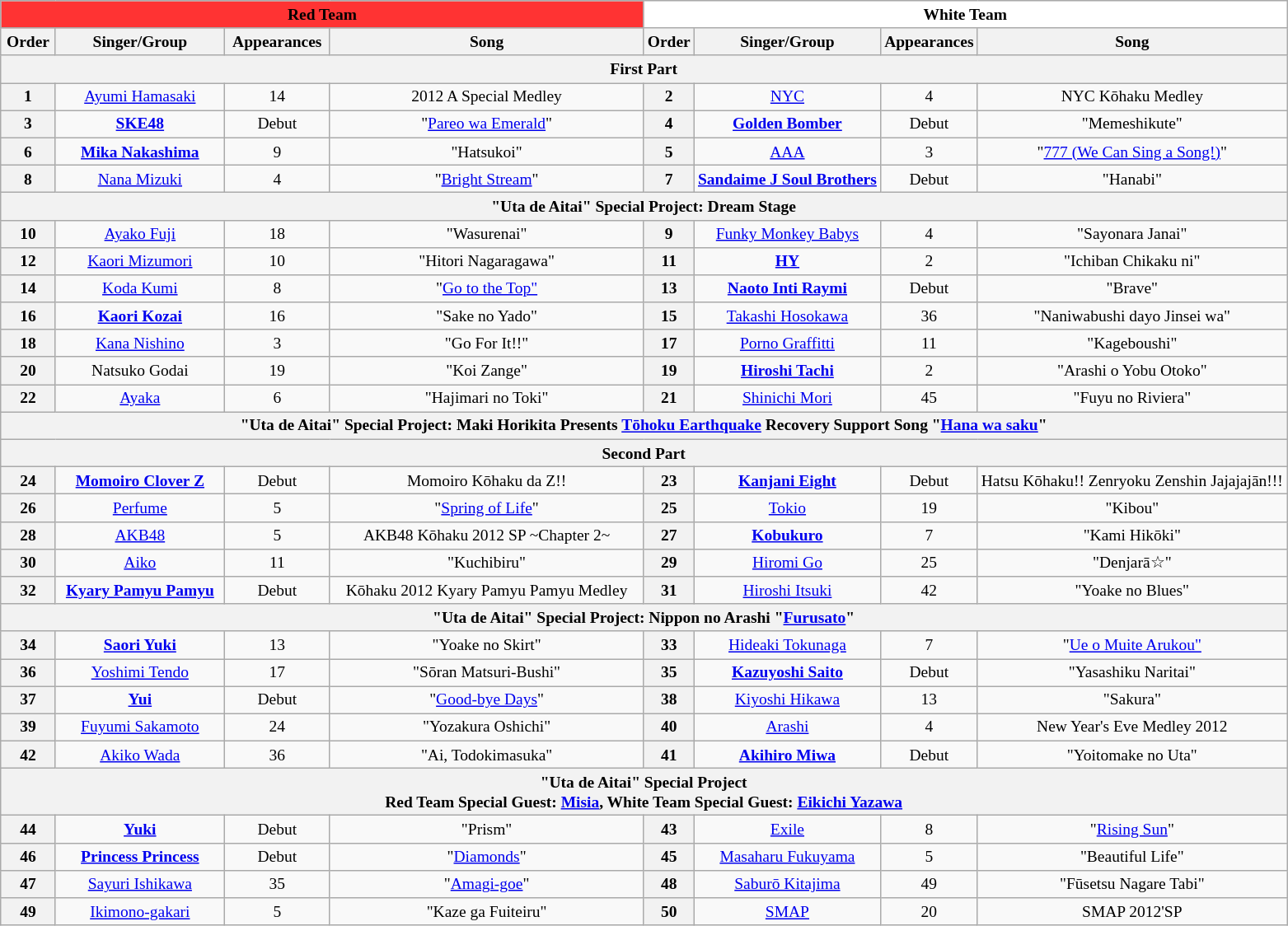<table class="wikitable" style="font-size:small; text-align:center">
<tr>
<th colspan="4" style="background: #f33; width: 50%;">Red Team</th>
<th colspan="4" style="background: #fff; width: 50%;">White Team</th>
</tr>
<tr>
<th>Order</th>
<th>Singer/Group</th>
<th>Appearances</th>
<th>Song</th>
<th>Order</th>
<th>Singer/Group</th>
<th>Appearances</th>
<th>Song</th>
</tr>
<tr>
<th colspan="8">First Part</th>
</tr>
<tr>
<th>1</th>
<td><a href='#'>Ayumi Hamasaki</a></td>
<td>14</td>
<td>2012 A Special Medley</td>
<th>2</th>
<td><a href='#'>NYC</a></td>
<td>4</td>
<td>NYC Kōhaku Medley</td>
</tr>
<tr>
<th>3</th>
<td><strong><a href='#'>SKE48</a></strong></td>
<td>Debut</td>
<td>"<a href='#'>Pareo wa Emerald</a>"</td>
<th>4</th>
<td><strong><a href='#'>Golden Bomber</a></strong></td>
<td>Debut</td>
<td>"Memeshikute"</td>
</tr>
<tr>
<th>6</th>
<td><strong><a href='#'>Mika Nakashima</a></strong></td>
<td>9</td>
<td>"Hatsukoi"</td>
<th>5</th>
<td><a href='#'>AAA</a></td>
<td>3</td>
<td>"<a href='#'>777 (We Can Sing a Song!)</a>"</td>
</tr>
<tr>
<th>8</th>
<td><a href='#'>Nana Mizuki</a></td>
<td>4</td>
<td>"<a href='#'>Bright Stream</a>"</td>
<th>7</th>
<td><strong><a href='#'>Sandaime J Soul Brothers</a></strong></td>
<td>Debut</td>
<td>"Hanabi"</td>
</tr>
<tr>
<th colspan="8">"Uta de Aitai" Special Project: Dream Stage</th>
</tr>
<tr>
<th>10</th>
<td><a href='#'>Ayako Fuji</a></td>
<td>18</td>
<td>"Wasurenai"</td>
<th>9</th>
<td><a href='#'>Funky Monkey Babys</a></td>
<td>4</td>
<td>"Sayonara Janai"</td>
</tr>
<tr>
<th>12</th>
<td><a href='#'>Kaori Mizumori</a></td>
<td>10</td>
<td>"Hitori Nagaragawa"</td>
<th>11</th>
<td><a href='#'><strong>HY</strong></a></td>
<td>2</td>
<td>"Ichiban Chikaku ni"</td>
</tr>
<tr>
<th>14</th>
<td><a href='#'>Koda Kumi</a></td>
<td>8</td>
<td>"<a href='#'>Go to the Top"</a></td>
<th>13</th>
<td><strong><a href='#'>Naoto Inti Raymi</a></strong></td>
<td>Debut</td>
<td>"Brave"</td>
</tr>
<tr>
<th>16</th>
<td><strong><a href='#'>Kaori Kozai</a></strong></td>
<td>16</td>
<td>"Sake no Yado"</td>
<th>15</th>
<td><a href='#'>Takashi Hosokawa</a></td>
<td>36</td>
<td>"Naniwabushi dayo Jinsei wa"</td>
</tr>
<tr>
<th>18</th>
<td><a href='#'>Kana Nishino</a></td>
<td>3</td>
<td>"Go For It!!"</td>
<th>17</th>
<td><a href='#'>Porno Graffitti</a></td>
<td>11</td>
<td>"Kageboushi"</td>
</tr>
<tr>
<th>20</th>
<td>Natsuko Godai</td>
<td>19</td>
<td>"Koi Zange"</td>
<th>19</th>
<td><strong><a href='#'>Hiroshi Tachi</a></strong></td>
<td>2</td>
<td>"Arashi o Yobu Otoko"</td>
</tr>
<tr>
<th>22</th>
<td><a href='#'>Ayaka</a></td>
<td>6</td>
<td>"Hajimari no Toki"</td>
<th>21</th>
<td><a href='#'>Shinichi Mori</a></td>
<td>45</td>
<td>"Fuyu no Riviera"</td>
</tr>
<tr>
<th colspan="8">"Uta de Aitai" Special Project: Maki Horikita Presents <a href='#'>Tōhoku Earthquake</a> Recovery Support Song "<a href='#'>Hana wa saku</a>"</th>
</tr>
<tr>
<th colspan="8">Second Part</th>
</tr>
<tr>
<th>24</th>
<td><strong><a href='#'>Momoiro Clover Z</a></strong></td>
<td>Debut</td>
<td>Momoiro Kōhaku da Z!!</td>
<th>23</th>
<td><strong><a href='#'>Kanjani Eight</a></strong></td>
<td>Debut</td>
<td>Hatsu Kōhaku!! Zenryoku Zenshin Jajajajān!!!</td>
</tr>
<tr>
<th>26</th>
<td><a href='#'>Perfume</a></td>
<td>5</td>
<td>"<a href='#'>Spring of Life</a>"</td>
<th>25</th>
<td><a href='#'>Tokio</a></td>
<td>19</td>
<td>"Kibou"</td>
</tr>
<tr>
<th>28</th>
<td><a href='#'>AKB48</a></td>
<td>5</td>
<td>AKB48 Kōhaku 2012 SP ~Chapter 2~</td>
<th>27</th>
<td><strong><a href='#'>Kobukuro</a></strong></td>
<td>7</td>
<td>"Kami Hikōki"</td>
</tr>
<tr>
<th>30</th>
<td><a href='#'>Aiko</a></td>
<td>11</td>
<td>"Kuchibiru"</td>
<th>29</th>
<td><a href='#'>Hiromi Go</a></td>
<td>25</td>
<td>"Denjarā☆"</td>
</tr>
<tr>
<th>32</th>
<td><strong><a href='#'>Kyary Pamyu Pamyu</a></strong></td>
<td>Debut</td>
<td>Kōhaku 2012 Kyary Pamyu Pamyu Medley</td>
<th>31</th>
<td><a href='#'>Hiroshi Itsuki</a></td>
<td>42</td>
<td>"Yoake no Blues"</td>
</tr>
<tr>
<th colspan="8">"Uta de Aitai" Special Project: Nippon no Arashi "<a href='#'>Furusato</a>"</th>
</tr>
<tr>
<th>34</th>
<td><strong><a href='#'>Saori Yuki</a></strong></td>
<td>13</td>
<td>"Yoake no Skirt"</td>
<th>33</th>
<td><a href='#'>Hideaki Tokunaga</a></td>
<td>7</td>
<td>"<a href='#'>Ue o Muite Arukou"</a></td>
</tr>
<tr>
<th>36</th>
<td><a href='#'>Yoshimi Tendo</a></td>
<td>17</td>
<td>"Sōran Matsuri-Bushi"</td>
<th>35</th>
<td><strong><a href='#'>Kazuyoshi Saito</a></strong></td>
<td>Debut</td>
<td>"Yasashiku Naritai"</td>
</tr>
<tr>
<th>37</th>
<td><a href='#'><strong>Yui</strong></a></td>
<td>Debut</td>
<td>"<a href='#'>Good-bye Days</a>"</td>
<th>38</th>
<td><a href='#'>Kiyoshi Hikawa</a></td>
<td>13</td>
<td>"Sakura"</td>
</tr>
<tr>
<th>39</th>
<td><a href='#'>Fuyumi Sakamoto</a></td>
<td>24</td>
<td>"Yozakura Oshichi"</td>
<th>40</th>
<td><a href='#'>Arashi</a></td>
<td>4</td>
<td>New Year's Eve Medley 2012</td>
</tr>
<tr>
<th>42</th>
<td><a href='#'>Akiko Wada</a></td>
<td>36</td>
<td>"Ai, Todokimasuka"</td>
<th>41</th>
<td><strong><a href='#'>Akihiro Miwa</a></strong></td>
<td>Debut</td>
<td>"Yoitomake no Uta"</td>
</tr>
<tr>
<th colspan="8">"Uta de Aitai" Special Project<br>Red Team Special Guest: <a href='#'>Misia</a>, White Team Special Guest: <a href='#'>Eikichi Yazawa</a></th>
</tr>
<tr>
<th>44</th>
<td><a href='#'><strong>Yuki</strong></a></td>
<td>Debut</td>
<td>"Prism"</td>
<th>43</th>
<td><a href='#'>Exile</a></td>
<td>8</td>
<td>"<a href='#'>Rising Sun</a>"</td>
</tr>
<tr>
<th>46</th>
<td><a href='#'><strong>Princess Princess</strong></a></td>
<td>Debut</td>
<td>"<a href='#'>Diamonds</a>"</td>
<th>45</th>
<td><a href='#'>Masaharu Fukuyama</a></td>
<td>5</td>
<td>"Beautiful Life"</td>
</tr>
<tr>
<th>47</th>
<td><a href='#'>Sayuri Ishikawa</a></td>
<td>35</td>
<td>"<a href='#'>Amagi-goe</a>"</td>
<th>48</th>
<td><a href='#'>Saburō Kitajima</a></td>
<td>49</td>
<td>"Fūsetsu Nagare Tabi"</td>
</tr>
<tr>
<th>49</th>
<td><a href='#'>Ikimono-gakari</a></td>
<td>5</td>
<td>"Kaze ga Fuiteiru"</td>
<th>50</th>
<td><a href='#'>SMAP</a></td>
<td>20</td>
<td>SMAP 2012'SP</td>
</tr>
</table>
